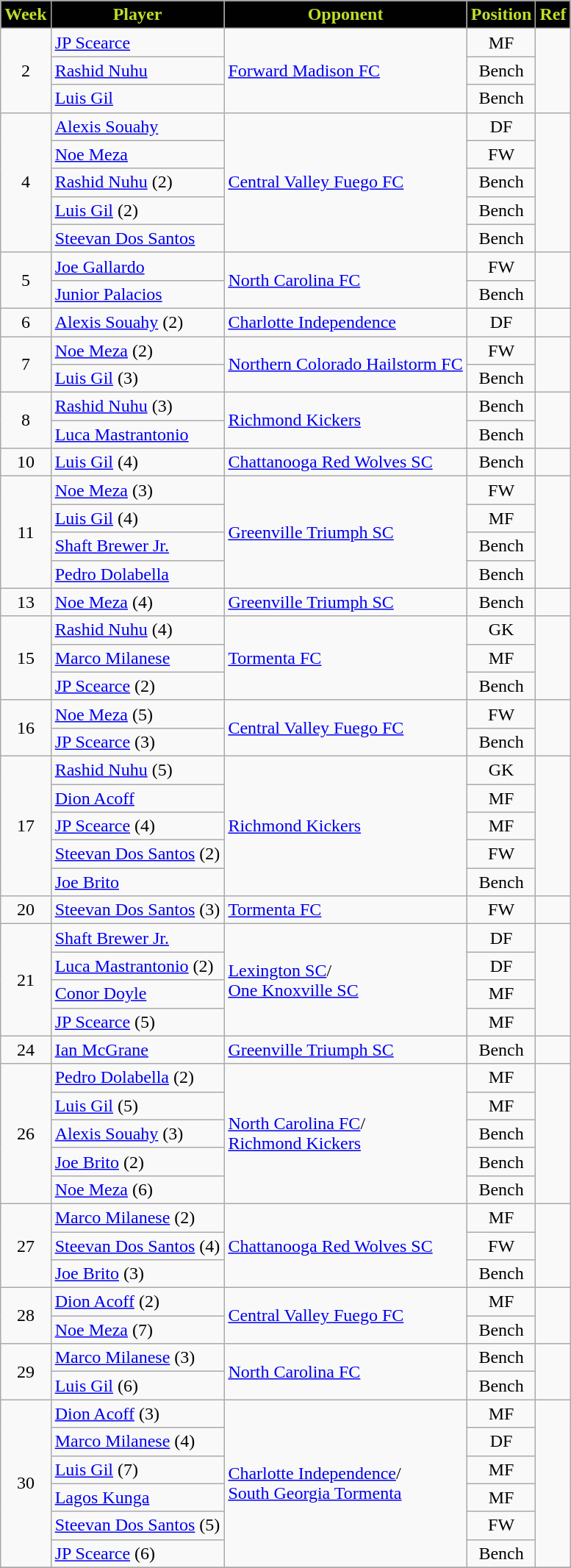<table class=wikitable>
<tr>
<th style="background-color:#010101; color:#BDDF28;" scope=col>Week</th>
<th style="background-color:#010101; color:#BDDF28;" scope=col>Player</th>
<th style="background-color:#010101; color:#BDDF28;" scope=col>Opponent</th>
<th style="background-color:#010101; color:#BDDF28;" scope=col>Position</th>
<th style="background-color:#010101; color:#BDDF28;" scope=col>Ref</th>
</tr>
<tr>
<td align=center rowspan=3>2</td>
<td> <a href='#'>JP Scearce</a></td>
<td rowspan=3><a href='#'>Forward Madison FC</a></td>
<td align=center>MF</td>
<td align=center rowspan=3></td>
</tr>
<tr>
<td> <a href='#'>Rashid Nuhu</a></td>
<td align=center>Bench</td>
</tr>
<tr>
<td> <a href='#'>Luis Gil</a></td>
<td align=center>Bench</td>
</tr>
<tr>
<td align=center rowspan=5>4</td>
<td> <a href='#'>Alexis Souahy</a></td>
<td rowspan=5><a href='#'>Central Valley Fuego FC</a></td>
<td align=center>DF</td>
<td align=center rowspan=5></td>
</tr>
<tr>
<td> <a href='#'>Noe Meza</a></td>
<td align=center>FW</td>
</tr>
<tr>
<td> <a href='#'>Rashid Nuhu</a> (2)</td>
<td align=center>Bench</td>
</tr>
<tr>
<td> <a href='#'>Luis Gil</a> (2)</td>
<td align=center>Bench</td>
</tr>
<tr>
<td> <a href='#'>Steevan Dos Santos</a></td>
<td align=center>Bench</td>
</tr>
<tr>
<td align=center rowspan=2>5</td>
<td> <a href='#'>Joe Gallardo</a></td>
<td rowspan=2><a href='#'>North Carolina FC</a></td>
<td align=center>FW</td>
<td align=center rowspan=2></td>
</tr>
<tr>
<td> <a href='#'>Junior Palacios</a></td>
<td align=center>Bench</td>
</tr>
<tr>
<td align=center>6</td>
<td> <a href='#'>Alexis Souahy</a> (2)</td>
<td><a href='#'>Charlotte Independence</a></td>
<td align=center>DF</td>
<td align=center></td>
</tr>
<tr>
<td align=center rowspan=2>7</td>
<td> <a href='#'>Noe Meza</a> (2)</td>
<td rowspan=2><a href='#'>Northern Colorado Hailstorm FC</a></td>
<td align=center>FW</td>
<td align=center rowspan=2></td>
</tr>
<tr>
<td> <a href='#'>Luis Gil</a> (3)</td>
<td align=center>Bench</td>
</tr>
<tr>
<td align=center rowspan=2>8</td>
<td> <a href='#'>Rashid Nuhu</a> (3)</td>
<td rowspan=2><a href='#'>Richmond Kickers</a></td>
<td align=center>Bench</td>
<td align=center rowspan=2></td>
</tr>
<tr>
<td> <a href='#'>Luca Mastrantonio</a></td>
<td align=center>Bench</td>
</tr>
<tr>
<td align=center>10</td>
<td> <a href='#'>Luis Gil</a> (4)</td>
<td><a href='#'>Chattanooga Red Wolves SC</a></td>
<td align=center>Bench</td>
<td align=center></td>
</tr>
<tr>
<td align=center rowspan=4>11</td>
<td> <a href='#'>Noe Meza</a> (3)</td>
<td rowspan=4><a href='#'>Greenville Triumph SC</a></td>
<td align=center>FW</td>
<td align=center rowspan=4></td>
</tr>
<tr>
<td> <a href='#'>Luis Gil</a> (4)</td>
<td align=center>MF</td>
</tr>
<tr>
<td> <a href='#'>Shaft Brewer Jr.</a></td>
<td align=center>Bench</td>
</tr>
<tr>
<td> <a href='#'>Pedro Dolabella</a></td>
<td align=center>Bench</td>
</tr>
<tr>
<td align=center>13</td>
<td> <a href='#'>Noe Meza</a> (4)</td>
<td><a href='#'>Greenville Triumph SC</a></td>
<td align=center>Bench</td>
<td align=center></td>
</tr>
<tr>
<td align=center rowspan=3>15</td>
<td> <a href='#'>Rashid Nuhu</a> (4)</td>
<td rowspan=3><a href='#'>Tormenta FC</a></td>
<td align=center>GK</td>
<td align=center rowspan=3></td>
</tr>
<tr>
<td> <a href='#'>Marco Milanese</a></td>
<td align=center>MF</td>
</tr>
<tr>
<td> <a href='#'>JP Scearce</a> (2)</td>
<td align=center>Bench</td>
</tr>
<tr>
<td align=center rowspan=2>16</td>
<td> <a href='#'>Noe Meza</a> (5)</td>
<td rowspan=2><a href='#'>Central Valley Fuego FC</a></td>
<td align=center>FW</td>
<td align=center rowspan=2></td>
</tr>
<tr>
<td> <a href='#'>JP Scearce</a> (3)</td>
<td align=center>Bench</td>
</tr>
<tr>
<td align=center rowspan=5>17</td>
<td> <a href='#'>Rashid Nuhu</a> (5)</td>
<td rowspan=5><a href='#'>Richmond Kickers</a></td>
<td align=center>GK</td>
<td align=center rowspan=5></td>
</tr>
<tr>
<td> <a href='#'>Dion Acoff</a></td>
<td align=center>MF</td>
</tr>
<tr>
<td> <a href='#'>JP Scearce</a> (4)</td>
<td align=center>MF</td>
</tr>
<tr>
<td> <a href='#'>Steevan Dos Santos</a> (2)</td>
<td align=center>FW</td>
</tr>
<tr>
<td> <a href='#'>Joe Brito</a></td>
<td align=center>Bench</td>
</tr>
<tr>
<td align=center>20</td>
<td> <a href='#'>Steevan Dos Santos</a> (3)</td>
<td><a href='#'>Tormenta FC</a></td>
<td align=center>FW</td>
<td align=center></td>
</tr>
<tr>
<td align=center rowspan=4>21</td>
<td> <a href='#'>Shaft Brewer Jr.</a></td>
<td rowspan=4><a href='#'>Lexington SC</a>/<br><a href='#'>One Knoxville SC</a></td>
<td align=center>DF</td>
<td align=center rowspan=4></td>
</tr>
<tr>
<td> <a href='#'>Luca Mastrantonio</a> (2)</td>
<td align=center>DF</td>
</tr>
<tr>
<td> <a href='#'>Conor Doyle</a></td>
<td align=center>MF</td>
</tr>
<tr>
<td> <a href='#'>JP Scearce</a> (5)</td>
<td align=center>MF</td>
</tr>
<tr>
<td align=center>24</td>
<td> <a href='#'>Ian McGrane</a></td>
<td><a href='#'>Greenville Triumph SC</a></td>
<td align=center>Bench</td>
<td align=center></td>
</tr>
<tr>
<td align=center rowspan=5>26</td>
<td> <a href='#'>Pedro Dolabella</a> (2)</td>
<td rowspan=5><a href='#'>North Carolina FC</a>/<br><a href='#'>Richmond Kickers</a></td>
<td align=center>MF</td>
<td align=center rowspan=5></td>
</tr>
<tr>
<td> <a href='#'>Luis Gil</a> (5)</td>
<td align=center>MF</td>
</tr>
<tr>
<td> <a href='#'>Alexis Souahy</a> (3)</td>
<td align=center>Bench</td>
</tr>
<tr>
<td> <a href='#'>Joe Brito</a> (2)</td>
<td align=center>Bench</td>
</tr>
<tr>
<td> <a href='#'>Noe Meza</a> (6)</td>
<td align=center>Bench</td>
</tr>
<tr>
<td align=center rowspan=3>27</td>
<td> <a href='#'>Marco Milanese</a> (2)</td>
<td rowspan=3><a href='#'>Chattanooga Red Wolves SC</a></td>
<td align=center>MF</td>
<td align=center rowspan=3></td>
</tr>
<tr>
<td> <a href='#'>Steevan Dos Santos</a> (4)</td>
<td align=center>FW</td>
</tr>
<tr>
<td> <a href='#'>Joe Brito</a> (3)</td>
<td align=center>Bench</td>
</tr>
<tr>
<td align=center rowspan=2>28</td>
<td> <a href='#'>Dion Acoff</a> (2)</td>
<td rowspan=2><a href='#'>Central Valley Fuego FC</a></td>
<td align=center>MF</td>
<td align=center rowspan=2></td>
</tr>
<tr>
<td> <a href='#'>Noe Meza</a> (7)</td>
<td align=center>Bench</td>
</tr>
<tr>
<td align=center rowspan=2>29</td>
<td> <a href='#'>Marco Milanese</a> (3)</td>
<td rowspan=2><a href='#'>North Carolina FC</a></td>
<td align=center>Bench</td>
<td align=center rowspan=2></td>
</tr>
<tr>
<td> <a href='#'>Luis Gil</a> (6)</td>
<td align=center>Bench</td>
</tr>
<tr>
<td align=center rowspan=6>30</td>
<td> <a href='#'>Dion Acoff</a> (3)</td>
<td rowspan=6><a href='#'>Charlotte Independence</a>/<br><a href='#'>South Georgia Tormenta</a></td>
<td align=center>MF</td>
<td align=center rowspan=6></td>
</tr>
<tr>
<td> <a href='#'>Marco Milanese</a> (4)</td>
<td align=center>DF</td>
</tr>
<tr>
<td> <a href='#'>Luis Gil</a> (7)</td>
<td align=center>MF</td>
</tr>
<tr>
<td> <a href='#'>Lagos Kunga</a></td>
<td align=center>MF</td>
</tr>
<tr>
<td> <a href='#'>Steevan Dos Santos</a> (5)</td>
<td align=center>FW</td>
</tr>
<tr>
<td> <a href='#'>JP Scearce</a> (6)</td>
<td align=center>Bench</td>
</tr>
<tr>
</tr>
</table>
